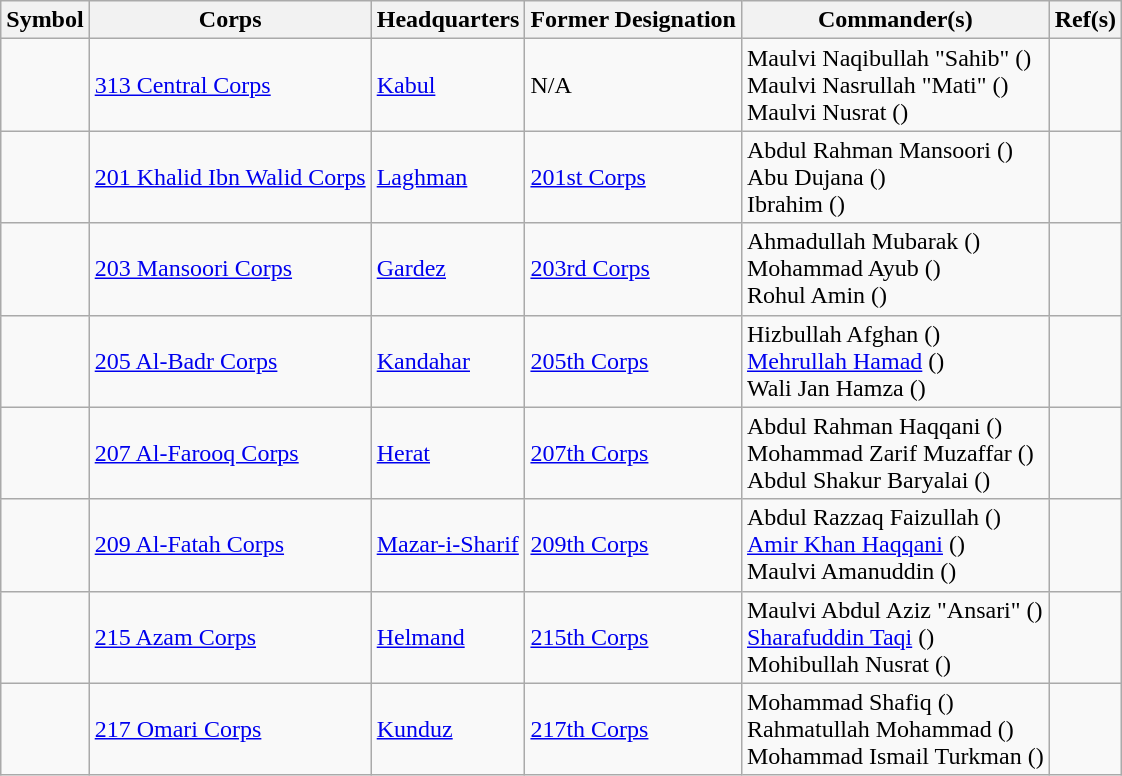<table class="wikitable">
<tr>
<th>Symbol</th>
<th>Corps</th>
<th>Headquarters</th>
<th>Former Designation</th>
<th>Commander(s)</th>
<th>Ref(s)</th>
</tr>
<tr>
<td></td>
<td><a href='#'>313 Central Corps</a></td>
<td><a href='#'>Kabul</a></td>
<td>N/A</td>
<td>Maulvi Naqibullah "Sahib" ()<br>Maulvi Nasrullah "Mati" ()<br>Maulvi Nusrat ()</td>
<td></td>
</tr>
<tr>
<td></td>
<td><a href='#'>201 Khalid Ibn Walid Corps</a></td>
<td><a href='#'>Laghman</a></td>
<td><a href='#'>201st Corps</a></td>
<td>Abdul Rahman Mansoori ()<br>Abu Dujana ()<br>Ibrahim ()</td>
<td></td>
</tr>
<tr>
<td></td>
<td><a href='#'>203 Mansoori Corps</a></td>
<td><a href='#'>Gardez</a></td>
<td><a href='#'>203rd Corps</a></td>
<td>Ahmadullah Mubarak ()<br>Mohammad Ayub ()<br>Rohul Amin ()</td>
<td></td>
</tr>
<tr>
<td></td>
<td><a href='#'>205 Al-Badr Corps</a></td>
<td><a href='#'>Kandahar</a></td>
<td><a href='#'>205th Corps</a></td>
<td>Hizbullah Afghan ()<br> <a href='#'>Mehrullah Hamad</a> ()<br>Wali Jan Hamza ()</td>
<td></td>
</tr>
<tr>
<td></td>
<td><a href='#'>207 Al-Farooq Corps</a></td>
<td><a href='#'>Herat</a></td>
<td><a href='#'>207th Corps</a></td>
<td>Abdul Rahman Haqqani () <br> Mohammad Zarif Muzaffar ()<br>Abdul Shakur Baryalai ()</td>
<td></td>
</tr>
<tr>
<td></td>
<td><a href='#'>209 Al-Fatah Corps</a></td>
<td><a href='#'>Mazar-i-Sharif</a></td>
<td><a href='#'>209th Corps</a></td>
<td>Abdul Razzaq Faizullah ()<br><a href='#'>Amir Khan Haqqani</a> ()<br>Maulvi Amanuddin ()</td>
<td></td>
</tr>
<tr>
<td></td>
<td><a href='#'>215 Azam Corps</a></td>
<td><a href='#'>Helmand</a></td>
<td><a href='#'>215th Corps</a></td>
<td>Maulvi Abdul Aziz "Ansari" ()<br><a href='#'>Sharafuddin Taqi</a> ()<br>Mohibullah Nusrat ()</td>
<td></td>
</tr>
<tr>
<td></td>
<td><a href='#'>217 Omari Corps</a></td>
<td><a href='#'>Kunduz</a></td>
<td><a href='#'>217th Corps</a></td>
<td>Mohammad Shafiq ()<br>Rahmatullah Mohammad ()<br>Mohammad Ismail Turkman ()</td>
<td></td>
</tr>
</table>
